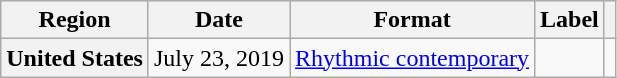<table class="wikitable plainrowheaders">
<tr>
<th>Region</th>
<th>Date</th>
<th>Format</th>
<th>Label</th>
<th></th>
</tr>
<tr>
<th scope="row" rowspan="2">United States</th>
<td>July 23, 2019</td>
<td><a href='#'>Rhythmic contemporary</a></td>
<td rowspan="2"></td>
<td></td>
</tr>
</table>
